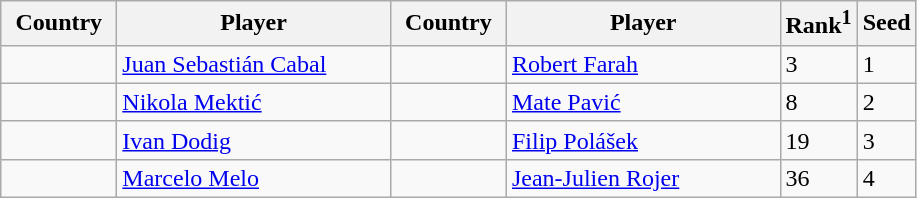<table class="sortable wikitable">
<tr>
<th width="70">Country</th>
<th width="175">Player</th>
<th width="70">Country</th>
<th width="175">Player</th>
<th>Rank<sup>1</sup></th>
<th>Seed</th>
</tr>
<tr>
<td></td>
<td><a href='#'>Juan Sebastián Cabal</a></td>
<td></td>
<td><a href='#'>Robert Farah</a></td>
<td>3</td>
<td>1</td>
</tr>
<tr>
<td></td>
<td><a href='#'>Nikola Mektić</a></td>
<td></td>
<td><a href='#'>Mate Pavić</a></td>
<td>8</td>
<td>2</td>
</tr>
<tr>
<td></td>
<td><a href='#'>Ivan Dodig</a></td>
<td></td>
<td><a href='#'>Filip Polášek</a></td>
<td>19</td>
<td>3</td>
</tr>
<tr>
<td></td>
<td><a href='#'>Marcelo Melo</a></td>
<td></td>
<td><a href='#'>Jean-Julien Rojer</a></td>
<td>36</td>
<td>4</td>
</tr>
</table>
